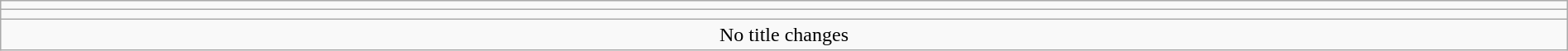<table class="wikitable" style="text-align:center; width:100%;">
<tr>
<td colspan=5></td>
</tr>
<tr>
<td colspan=5><strong></strong></td>
</tr>
<tr>
<td colspan="5">No title changes</td>
</tr>
</table>
